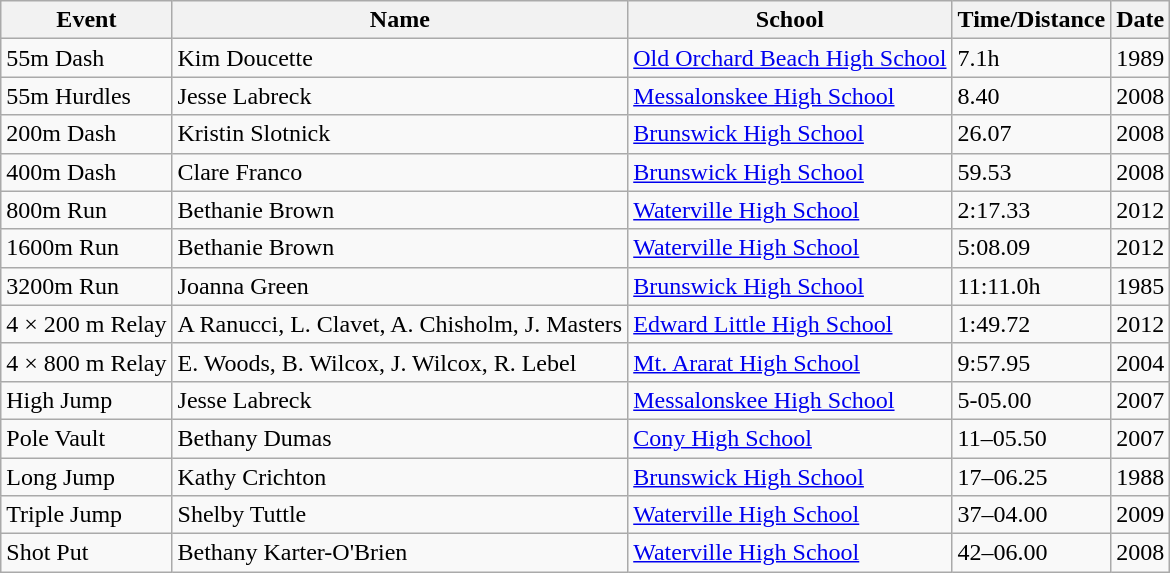<table class="wikitable" border="1">
<tr>
<th>Event</th>
<th>Name</th>
<th>School</th>
<th>Time/Distance</th>
<th>Date</th>
</tr>
<tr>
<td>55m Dash</td>
<td>Kim Doucette</td>
<td><a href='#'>Old Orchard Beach High School</a></td>
<td>7.1h</td>
<td>1989</td>
</tr>
<tr>
<td>55m Hurdles</td>
<td>Jesse Labreck</td>
<td><a href='#'>Messalonskee High School</a></td>
<td>8.40</td>
<td>2008</td>
</tr>
<tr>
<td>200m Dash</td>
<td>Kristin Slotnick</td>
<td><a href='#'>Brunswick High School</a></td>
<td>26.07</td>
<td>2008</td>
</tr>
<tr>
<td>400m Dash</td>
<td>Clare Franco</td>
<td><a href='#'>Brunswick High School</a></td>
<td>59.53</td>
<td>2008</td>
</tr>
<tr>
<td>800m Run</td>
<td>Bethanie Brown</td>
<td><a href='#'>Waterville High School</a></td>
<td>2:17.33</td>
<td>2012</td>
</tr>
<tr>
<td>1600m Run</td>
<td>Bethanie Brown</td>
<td><a href='#'>Waterville High School</a></td>
<td>5:08.09</td>
<td>2012</td>
</tr>
<tr>
<td>3200m Run</td>
<td>Joanna Green</td>
<td><a href='#'>Brunswick High School</a></td>
<td>11:11.0h</td>
<td>1985</td>
</tr>
<tr>
<td>4 × 200 m Relay</td>
<td>A Ranucci, L. Clavet, A. Chisholm, J. Masters</td>
<td><a href='#'>Edward Little High School</a></td>
<td>1:49.72</td>
<td>2012</td>
</tr>
<tr>
<td>4 × 800 m Relay</td>
<td>E. Woods, B. Wilcox, J. Wilcox, R. Lebel</td>
<td><a href='#'>Mt. Ararat High School</a></td>
<td>9:57.95</td>
<td>2004</td>
</tr>
<tr>
<td>High Jump</td>
<td>Jesse Labreck</td>
<td><a href='#'>Messalonskee High School</a></td>
<td>5-05.00</td>
<td>2007</td>
</tr>
<tr>
<td>Pole Vault</td>
<td>Bethany Dumas</td>
<td><a href='#'>Cony High School</a></td>
<td>11–05.50</td>
<td>2007</td>
</tr>
<tr>
<td>Long Jump</td>
<td>Kathy Crichton</td>
<td><a href='#'>Brunswick High School</a></td>
<td>17–06.25</td>
<td>1988</td>
</tr>
<tr>
<td>Triple Jump</td>
<td>Shelby Tuttle</td>
<td><a href='#'>Waterville High School</a></td>
<td>37–04.00</td>
<td>2009</td>
</tr>
<tr>
<td>Shot Put</td>
<td>Bethany Karter-O'Brien</td>
<td><a href='#'>Waterville High School</a></td>
<td>42–06.00</td>
<td>2008</td>
</tr>
</table>
